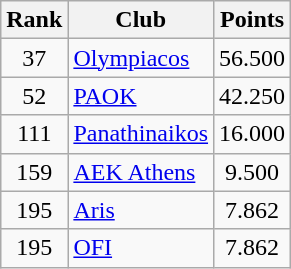<table class="wikitable" style="text-align:center">
<tr>
<th>Rank</th>
<th>Club</th>
<th>Points</th>
</tr>
<tr>
<td>37</td>
<td align="left"><a href='#'>Olympiacos</a></td>
<td>56.500</td>
</tr>
<tr>
<td>52</td>
<td align="left"><a href='#'>PAOK</a></td>
<td>42.250</td>
</tr>
<tr>
<td>111</td>
<td align="left"><a href='#'>Panathinaikos</a></td>
<td>16.000</td>
</tr>
<tr>
<td>159</td>
<td align="left"><a href='#'>AEK Athens</a></td>
<td>9.500</td>
</tr>
<tr>
<td>195</td>
<td align="left"><a href='#'>Aris</a></td>
<td>7.862</td>
</tr>
<tr>
<td>195</td>
<td align="left"><a href='#'>OFI</a></td>
<td>7.862</td>
</tr>
</table>
